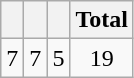<table class="wikitable">
<tr>
<th></th>
<th></th>
<th></th>
<th>Total</th>
</tr>
<tr style="text-align:center;">
<td>7</td>
<td>7</td>
<td>5</td>
<td>19</td>
</tr>
</table>
